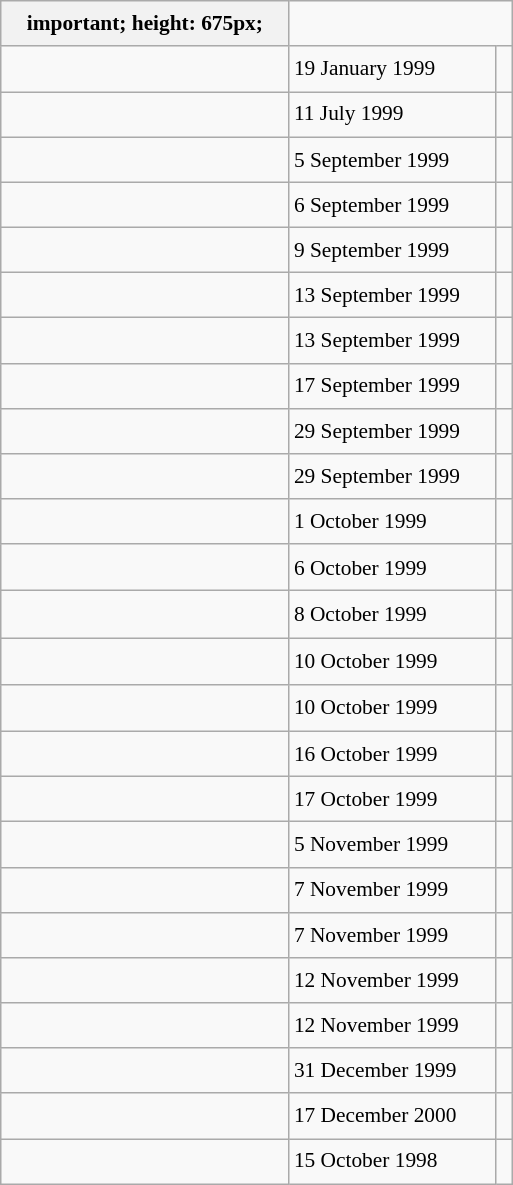<table class="wikitable" style="font-size: 89%; float: left; width: 24em; margin-right: 1em; line-height: 1.65em">
<tr>
<th>important; height: 675px;</th>
</tr>
<tr>
<td></td>
<td>19 January 1999</td>
<td><small></small></td>
</tr>
<tr>
<td></td>
<td>11 July 1999</td>
<td><small></small></td>
</tr>
<tr>
<td></td>
<td>5 September 1999</td>
<td><small></small></td>
</tr>
<tr>
<td></td>
<td>6 September 1999</td>
<td><small></small></td>
</tr>
<tr>
<td></td>
<td>9 September 1999</td>
<td><small></small></td>
</tr>
<tr>
<td></td>
<td>13 September 1999</td>
<td><small></small></td>
</tr>
<tr>
<td></td>
<td>13 September 1999</td>
<td><small></small></td>
</tr>
<tr>
<td></td>
<td>17 September 1999</td>
<td><small></small></td>
</tr>
<tr>
<td></td>
<td>29 September 1999</td>
<td><small></small></td>
</tr>
<tr>
<td></td>
<td>29 September 1999</td>
<td><small></small></td>
</tr>
<tr>
<td></td>
<td>1 October 1999</td>
<td><small></small></td>
</tr>
<tr>
<td></td>
<td>6 October 1999</td>
<td><small></small> </td>
</tr>
<tr>
<td></td>
<td>8 October 1999</td>
<td><small></small> </td>
</tr>
<tr>
<td></td>
<td>10 October 1999</td>
<td><small></small> </td>
</tr>
<tr>
<td></td>
<td>10 October 1999</td>
<td><small></small> </td>
</tr>
<tr>
<td></td>
<td>16 October 1999</td>
<td><small></small></td>
</tr>
<tr>
<td></td>
<td>17 October 1999</td>
<td><small></small></td>
</tr>
<tr>
<td></td>
<td>5 November 1999</td>
<td><small></small></td>
</tr>
<tr>
<td></td>
<td>7 November 1999</td>
<td><small></small></td>
</tr>
<tr>
<td></td>
<td>7 November 1999</td>
<td><small></small></td>
</tr>
<tr>
<td></td>
<td>12 November 1999</td>
<td><small></small></td>
</tr>
<tr>
<td></td>
<td>12 November 1999</td>
<td><small></small></td>
</tr>
<tr>
<td></td>
<td>31 December 1999</td>
<td><small></small></td>
</tr>
<tr>
<td></td>
<td>17 December 2000</td>
<td><small></small></td>
</tr>
<tr>
<td></td>
<td>15 October 1998</td>
<td><small></small></td>
</tr>
</table>
